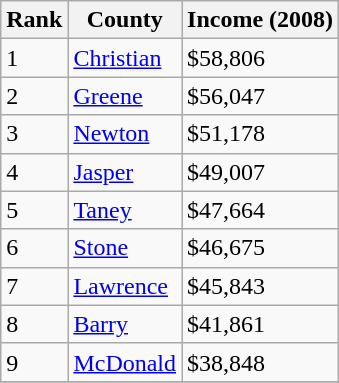<table class="wikitable" border="1">
<tr>
<th>Rank</th>
<th>County</th>
<th>Income (2008)</th>
</tr>
<tr>
<td>1</td>
<td><a href='#'>Christian</a></td>
<td>$58,806</td>
</tr>
<tr>
<td>2</td>
<td><a href='#'>Greene</a></td>
<td>$56,047</td>
</tr>
<tr>
<td>3</td>
<td><a href='#'>Newton</a></td>
<td>$51,178</td>
</tr>
<tr>
<td>4</td>
<td><a href='#'>Jasper</a></td>
<td>$49,007</td>
</tr>
<tr>
<td>5</td>
<td><a href='#'>Taney</a></td>
<td>$47,664</td>
</tr>
<tr>
<td>6</td>
<td><a href='#'>Stone</a></td>
<td>$46,675</td>
</tr>
<tr>
<td>7</td>
<td><a href='#'>Lawrence</a></td>
<td>$45,843</td>
</tr>
<tr>
<td>8</td>
<td><a href='#'>Barry</a></td>
<td>$41,861</td>
</tr>
<tr>
<td>9</td>
<td><a href='#'>McDonald</a></td>
<td>$38,848</td>
</tr>
<tr>
</tr>
</table>
